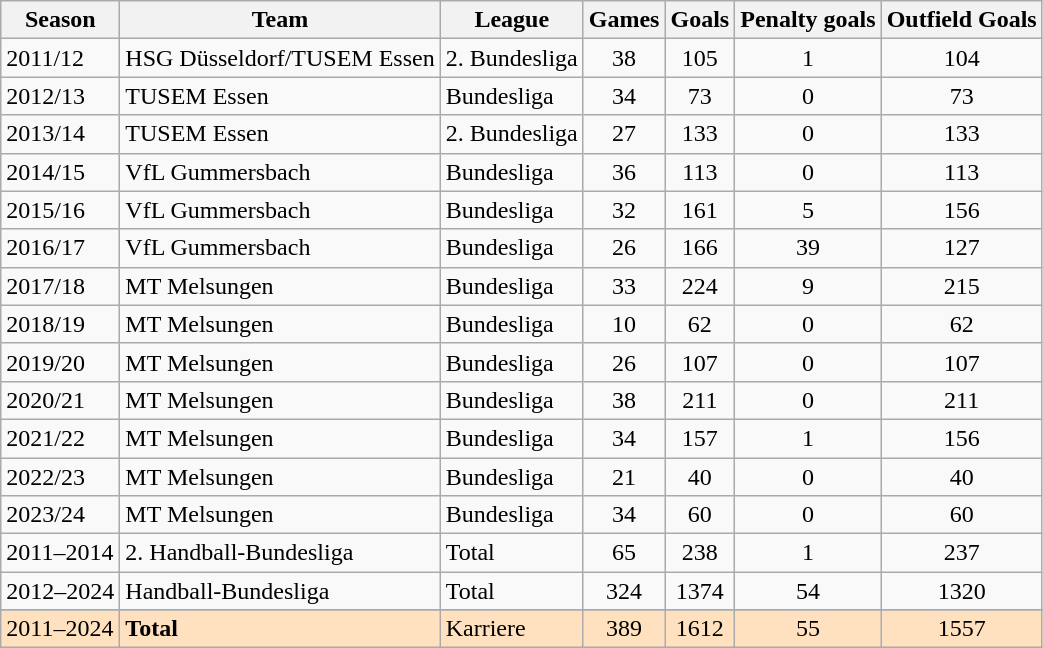<table class="wikitable">
<tr>
<th>Season</th>
<th>Team</th>
<th>League</th>
<th>Games</th>
<th>Goals</th>
<th>Penalty goals</th>
<th>Outfield Goals</th>
</tr>
<tr>
<td>2011/12</td>
<td>HSG Düsseldorf/TUSEM Essen</td>
<td>2. Bundesliga</td>
<td style="text-align:center;">38</td>
<td style="text-align:center;">105</td>
<td style="text-align:center;">1</td>
<td style="text-align:center;">104</td>
</tr>
<tr>
<td>2012/13</td>
<td>TUSEM Essen</td>
<td>Bundesliga</td>
<td style="text-align:center;">34</td>
<td style="text-align:center;">73</td>
<td style="text-align:center;">0</td>
<td style="text-align:center;">73</td>
</tr>
<tr>
<td>2013/14</td>
<td>TUSEM Essen</td>
<td>2. Bundesliga</td>
<td style="text-align:center;">27</td>
<td style="text-align:center;">133</td>
<td style="text-align:center;">0</td>
<td style="text-align:center;">133</td>
</tr>
<tr>
<td>2014/15</td>
<td>VfL Gummersbach</td>
<td>Bundesliga</td>
<td style="text-align:center;">36</td>
<td style="text-align:center;">113</td>
<td style="text-align:center;">0</td>
<td style="text-align:center;">113</td>
</tr>
<tr>
<td>2015/16</td>
<td>VfL Gummersbach</td>
<td>Bundesliga</td>
<td style="text-align:center;">32</td>
<td style="text-align:center;">161</td>
<td style="text-align:center;">5</td>
<td style="text-align:center;">156</td>
</tr>
<tr>
<td>2016/17</td>
<td>VfL Gummersbach</td>
<td>Bundesliga</td>
<td style="text-align:center;">26</td>
<td style="text-align:center;">166</td>
<td style="text-align:center;">39</td>
<td style="text-align:center;">127</td>
</tr>
<tr>
<td>2017/18</td>
<td>MT Melsungen</td>
<td>Bundesliga</td>
<td style="text-align:center;">33</td>
<td style="text-align:center;">224</td>
<td style="text-align:center;">9</td>
<td style="text-align:center;">215</td>
</tr>
<tr>
<td>2018/19</td>
<td>MT Melsungen</td>
<td>Bundesliga</td>
<td style="text-align:center;">10</td>
<td style="text-align:center;">62</td>
<td style="text-align:center;">0</td>
<td style="text-align:center;">62</td>
</tr>
<tr>
<td>2019/20</td>
<td>MT Melsungen</td>
<td>Bundesliga</td>
<td style="text-align:center;">26</td>
<td style="text-align:center;">107</td>
<td style="text-align:center;">0</td>
<td style="text-align:center;">107</td>
</tr>
<tr>
<td>2020/21</td>
<td>MT Melsungen</td>
<td>Bundesliga</td>
<td style="text-align:center;">38</td>
<td style="text-align:center;">211</td>
<td style="text-align:center;">0</td>
<td style="text-align:center;">211</td>
</tr>
<tr>
<td>2021/22</td>
<td>MT Melsungen</td>
<td>Bundesliga</td>
<td style="text-align:center;">34</td>
<td style="text-align:center;">157</td>
<td style="text-align:center;">1</td>
<td style="text-align:center;">156</td>
</tr>
<tr>
<td>2022/23</td>
<td>MT Melsungen</td>
<td>Bundesliga</td>
<td style="text-align:center;">21</td>
<td style="text-align:center;">40</td>
<td style="text-align:center;">0</td>
<td style="text-align:center;">40</td>
</tr>
<tr>
<td>2023/24</td>
<td>MT Melsungen</td>
<td>Bundesliga</td>
<td style="text-align:center;">34</td>
<td style="text-align:center;">60</td>
<td style="text-align:center;">0</td>
<td style="text-align:center;">60</td>
</tr>
<tr class="hintergrundfarbe5">
<td>2011–2014</td>
<td>2. Handball-Bundesliga</td>
<td>Total</td>
<td style="text-align:center;">65</td>
<td style="text-align:center;">238</td>
<td style="text-align:center;">1</td>
<td style="text-align:center;">237</td>
</tr>
<tr class="hintergrundfarbe5">
<td>2012–2024</td>
<td>Handball-Bundesliga</td>
<td>Total</td>
<td style="text-align:center;">324</td>
<td style="text-align:center;">1374</td>
<td style="text-align:center;">54</td>
<td style="text-align:center;">1320</td>
</tr>
<tr class="hintergrundfarbe7">
</tr>
<tr style="background-color:#FFE1C0;">
<td>2011–2024</td>
<td><strong>Total</strong></td>
<td>Karriere</td>
<td style="text-align:center;">389</td>
<td style="text-align:center;">1612</td>
<td style="text-align:center;">55</td>
<td style="text-align:center;">1557</td>
</tr>
</table>
